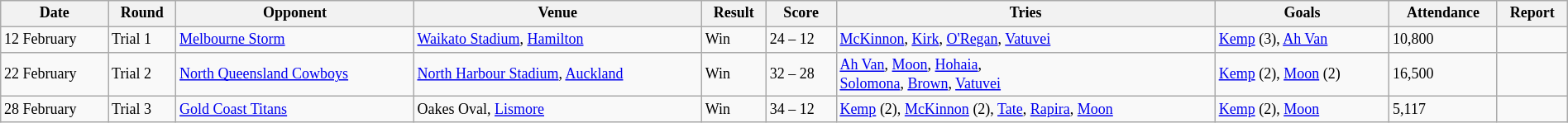<table class="wikitable" style="font-size:75%;" width="100%">
<tr>
<th>Date</th>
<th>Round</th>
<th>Opponent</th>
<th>Venue</th>
<th>Result</th>
<th>Score</th>
<th>Tries</th>
<th>Goals</th>
<th>Attendance</th>
<th>Report</th>
</tr>
<tr>
<td>12 February</td>
<td>Trial 1</td>
<td> <a href='#'>Melbourne Storm</a></td>
<td><a href='#'>Waikato Stadium</a>, <a href='#'>Hamilton</a></td>
<td>Win</td>
<td>24 – 12</td>
<td><a href='#'>McKinnon</a>, <a href='#'>Kirk</a>, <a href='#'>O'Regan</a>, <a href='#'>Vatuvei</a></td>
<td><a href='#'>Kemp</a> (3), <a href='#'>Ah Van</a></td>
<td>10,800</td>
<td></td>
</tr>
<tr>
<td>22 February</td>
<td>Trial 2</td>
<td> <a href='#'>North Queensland Cowboys</a></td>
<td><a href='#'>North Harbour Stadium</a>, <a href='#'>Auckland</a></td>
<td>Win</td>
<td>32 – 28</td>
<td><a href='#'>Ah Van</a>, <a href='#'>Moon</a>, <a href='#'>Hohaia</a>,<br> <a href='#'>Solomona</a>, <a href='#'>Brown</a>, <a href='#'>Vatuvei</a></td>
<td><a href='#'>Kemp</a> (2), <a href='#'>Moon</a> (2)</td>
<td>16,500</td>
<td></td>
</tr>
<tr>
<td>28 February</td>
<td>Trial 3</td>
<td> <a href='#'>Gold Coast Titans</a></td>
<td>Oakes Oval, <a href='#'>Lismore</a></td>
<td>Win</td>
<td>34 – 12</td>
<td><a href='#'>Kemp</a> (2), <a href='#'>McKinnon</a> (2), <a href='#'>Tate</a>, <a href='#'>Rapira</a>, <a href='#'>Moon</a></td>
<td><a href='#'>Kemp</a> (2), <a href='#'>Moon</a></td>
<td>5,117</td>
<td></td>
</tr>
</table>
